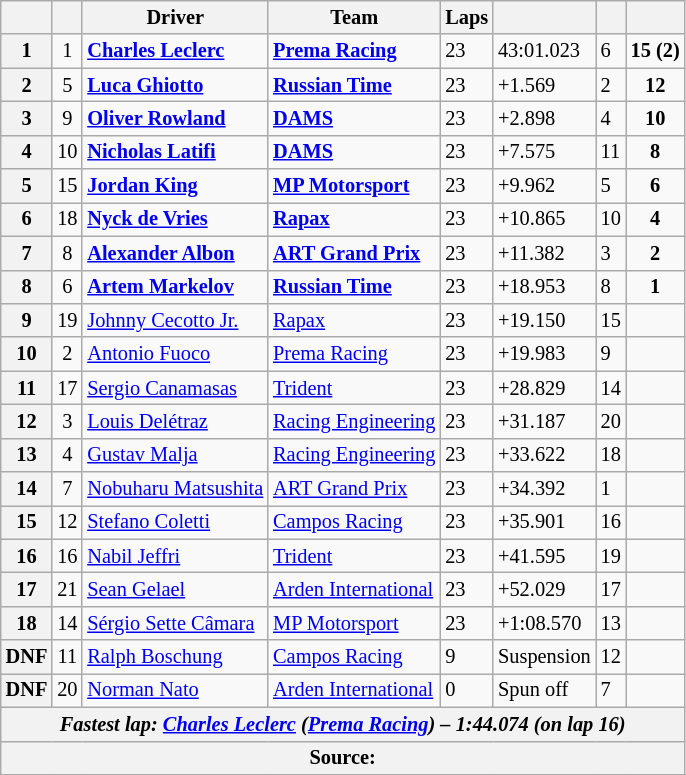<table class="wikitable" style="font-size:85%">
<tr>
<th scope="col"></th>
<th scope="col"></th>
<th scope="col">Driver</th>
<th scope="col">Team</th>
<th scope="col">Laps</th>
<th scope="col"></th>
<th scope="col"></th>
<th scope="col"></th>
</tr>
<tr>
<th scope="row">1</th>
<td align="center">1</td>
<td> <strong><a href='#'>Charles Leclerc</a></strong></td>
<td><strong><a href='#'>Prema Racing</a></strong></td>
<td>23</td>
<td>43:01.023</td>
<td>6</td>
<td align="center"><strong>15 (2)</strong></td>
</tr>
<tr>
<th scope="row">2</th>
<td align="center">5</td>
<td> <strong><a href='#'>Luca Ghiotto</a></strong></td>
<td><strong><a href='#'>Russian Time</a></strong></td>
<td>23</td>
<td>+1.569</td>
<td>2</td>
<td align="center"><strong>12</strong></td>
</tr>
<tr>
<th scope="row">3</th>
<td align="center">9</td>
<td> <strong><a href='#'>Oliver Rowland</a></strong></td>
<td><strong><a href='#'>DAMS</a></strong></td>
<td>23</td>
<td>+2.898</td>
<td>4</td>
<td align="center"><strong>10</strong></td>
</tr>
<tr>
<th scope="row">4</th>
<td align="center">10</td>
<td> <strong><a href='#'>Nicholas Latifi</a></strong></td>
<td><strong><a href='#'>DAMS</a></strong></td>
<td>23</td>
<td>+7.575</td>
<td>11</td>
<td align="center"><strong>8</strong></td>
</tr>
<tr>
<th scope="row">5</th>
<td align="center">15</td>
<td> <strong><a href='#'>Jordan King</a></strong></td>
<td><strong><a href='#'>MP Motorsport</a></strong></td>
<td>23</td>
<td>+9.962</td>
<td>5</td>
<td align="center"><strong>6</strong></td>
</tr>
<tr>
<th scope="row">6</th>
<td align="center">18</td>
<td> <strong><a href='#'>Nyck de Vries</a></strong></td>
<td><strong><a href='#'>Rapax</a></strong></td>
<td>23</td>
<td>+10.865</td>
<td>10</td>
<td align="center"><strong>4</strong></td>
</tr>
<tr>
<th scope="row">7</th>
<td align="center">8</td>
<td> <strong><a href='#'>Alexander Albon</a></strong></td>
<td><strong><a href='#'>ART Grand Prix</a></strong></td>
<td>23</td>
<td>+11.382</td>
<td>3</td>
<td align="center"><strong>2</strong></td>
</tr>
<tr>
<th scope="row">8</th>
<td align="center">6</td>
<td> <strong><a href='#'>Artem Markelov</a></strong></td>
<td><strong><a href='#'>Russian Time</a></strong></td>
<td>23</td>
<td>+18.953</td>
<td>8</td>
<td align="center"><strong>1</strong></td>
</tr>
<tr>
<th scope="row">9</th>
<td align="center">19</td>
<td> <a href='#'>Johnny Cecotto Jr.</a></td>
<td><a href='#'>Rapax</a></td>
<td>23</td>
<td>+19.150</td>
<td>15</td>
<td></td>
</tr>
<tr>
<th scope="row">10</th>
<td align="center">2</td>
<td> <a href='#'>Antonio Fuoco</a></td>
<td><a href='#'>Prema Racing</a></td>
<td>23</td>
<td>+19.983</td>
<td>9</td>
<td></td>
</tr>
<tr>
<th scope="row">11</th>
<td align="center">17</td>
<td> <a href='#'>Sergio Canamasas</a></td>
<td><a href='#'>Trident</a></td>
<td>23</td>
<td>+28.829</td>
<td>14</td>
<td></td>
</tr>
<tr>
<th scope="row">12</th>
<td align="center">3</td>
<td> <a href='#'>Louis Delétraz</a></td>
<td><a href='#'>Racing Engineering</a></td>
<td>23</td>
<td>+31.187</td>
<td>20</td>
<td></td>
</tr>
<tr>
<th scope="row">13</th>
<td align="center">4</td>
<td> <a href='#'>Gustav Malja</a></td>
<td><a href='#'>Racing Engineering</a></td>
<td>23</td>
<td>+33.622</td>
<td>18</td>
<td></td>
</tr>
<tr>
<th scope="row">14</th>
<td align="center">7</td>
<td> <a href='#'>Nobuharu Matsushita</a></td>
<td><a href='#'>ART Grand Prix</a></td>
<td>23</td>
<td>+34.392</td>
<td>1</td>
<td></td>
</tr>
<tr>
<th scope="row">15</th>
<td align="center">12</td>
<td> <a href='#'>Stefano Coletti</a></td>
<td><a href='#'>Campos Racing</a></td>
<td>23</td>
<td>+35.901</td>
<td>16</td>
<td></td>
</tr>
<tr>
<th scope="row">16</th>
<td align="center">16</td>
<td> <a href='#'>Nabil Jeffri</a></td>
<td><a href='#'>Trident</a></td>
<td>23</td>
<td>+41.595</td>
<td>19</td>
<td></td>
</tr>
<tr>
<th scope="row">17</th>
<td align="center">21</td>
<td> <a href='#'>Sean Gelael</a></td>
<td><a href='#'>Arden International</a></td>
<td>23</td>
<td>+52.029</td>
<td>17</td>
<td></td>
</tr>
<tr>
<th scope="row">18</th>
<td align="center">14</td>
<td> <a href='#'>Sérgio Sette Câmara</a></td>
<td><a href='#'>MP Motorsport</a></td>
<td>23</td>
<td>+1:08.570</td>
<td>13</td>
<td></td>
</tr>
<tr>
<th scope="row">DNF</th>
<td align="center">11</td>
<td> <a href='#'>Ralph Boschung</a></td>
<td><a href='#'>Campos Racing</a></td>
<td>9</td>
<td>Suspension</td>
<td>12</td>
<td></td>
</tr>
<tr>
<th scope="row">DNF</th>
<td align="center">20</td>
<td> <a href='#'>Norman Nato</a></td>
<td><a href='#'>Arden International</a></td>
<td>0</td>
<td>Spun off</td>
<td>7</td>
<td></td>
</tr>
<tr>
<th colspan="8" align="center"><em>Fastest lap:  <a href='#'>Charles Leclerc</a> (<a href='#'>Prema Racing</a>) – 1:44.074 (on lap 16)</em></th>
</tr>
<tr>
<th colspan="8">Source:</th>
</tr>
<tr>
</tr>
</table>
